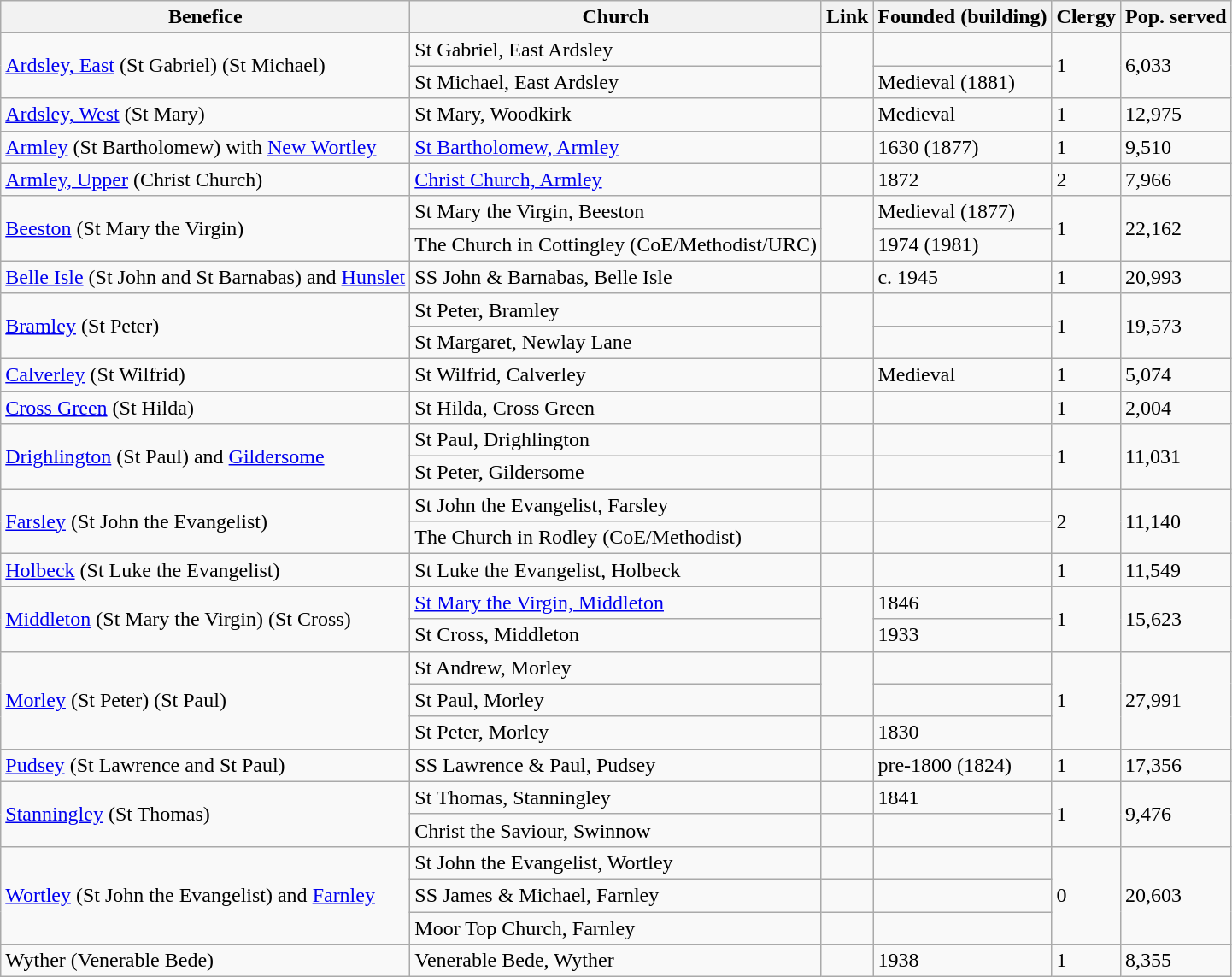<table class="wikitable sortable">
<tr>
<th>Benefice</th>
<th>Church</th>
<th>Link</th>
<th>Founded (building)</th>
<th>Clergy</th>
<th>Pop. served</th>
</tr>
<tr>
<td rowspan="2"><a href='#'>Ardsley, East</a> (St Gabriel) (St Michael)</td>
<td>St Gabriel, East Ardsley</td>
<td rowspan="2"></td>
<td></td>
<td rowspan="2">1</td>
<td rowspan="2">6,033</td>
</tr>
<tr>
<td>St Michael, East Ardsley</td>
<td>Medieval (1881)</td>
</tr>
<tr>
<td><a href='#'>Ardsley, West</a> (St Mary)</td>
<td>St Mary, Woodkirk</td>
<td></td>
<td>Medieval</td>
<td>1</td>
<td>12,975</td>
</tr>
<tr>
<td><a href='#'>Armley</a> (St Bartholomew) with <a href='#'>New Wortley</a></td>
<td><a href='#'>St Bartholomew, Armley</a></td>
<td></td>
<td>1630 (1877)</td>
<td>1</td>
<td>9,510</td>
</tr>
<tr>
<td><a href='#'>Armley, Upper</a> (Christ Church)</td>
<td><a href='#'>Christ Church, Armley</a></td>
<td></td>
<td>1872</td>
<td>2</td>
<td>7,966</td>
</tr>
<tr>
<td rowspan="2"><a href='#'>Beeston</a> (St Mary the Virgin)</td>
<td>St Mary the Virgin, Beeston</td>
<td rowspan="2"></td>
<td>Medieval (1877)</td>
<td rowspan="2">1</td>
<td rowspan="2">22,162</td>
</tr>
<tr>
<td>The Church in Cottingley (CoE/Methodist/URC)</td>
<td>1974 (1981)</td>
</tr>
<tr>
<td><a href='#'>Belle Isle</a> (St John and St Barnabas) and <a href='#'>Hunslet</a></td>
<td>SS John & Barnabas, Belle Isle</td>
<td></td>
<td>c. 1945</td>
<td>1</td>
<td>20,993</td>
</tr>
<tr>
<td rowspan="2"><a href='#'>Bramley</a> (St Peter)</td>
<td>St Peter, Bramley</td>
<td rowspan="2"></td>
<td></td>
<td rowspan="2">1</td>
<td rowspan="2">19,573</td>
</tr>
<tr>
<td>St Margaret, Newlay Lane</td>
<td></td>
</tr>
<tr>
<td><a href='#'>Calverley</a> (St Wilfrid)</td>
<td>St Wilfrid, Calverley</td>
<td></td>
<td>Medieval</td>
<td>1</td>
<td>5,074</td>
</tr>
<tr>
<td><a href='#'>Cross Green</a> (St Hilda)</td>
<td>St Hilda, Cross Green</td>
<td></td>
<td></td>
<td>1</td>
<td>2,004</td>
</tr>
<tr>
<td rowspan="2"><a href='#'>Drighlington</a> (St Paul) and <a href='#'>Gildersome</a></td>
<td>St Paul, Drighlington</td>
<td></td>
<td></td>
<td rowspan="2">1</td>
<td rowspan="2">11,031</td>
</tr>
<tr>
<td>St Peter, Gildersome</td>
<td></td>
<td></td>
</tr>
<tr>
<td rowspan="2"><a href='#'>Farsley</a> (St John the Evangelist)</td>
<td>St John the Evangelist, Farsley</td>
<td></td>
<td></td>
<td rowspan="2">2</td>
<td rowspan="2">11,140</td>
</tr>
<tr>
<td>The Church in Rodley (CoE/Methodist)</td>
<td></td>
<td></td>
</tr>
<tr>
<td><a href='#'>Holbeck</a> (St Luke the Evangelist)</td>
<td>St Luke the Evangelist, Holbeck</td>
<td></td>
<td></td>
<td>1</td>
<td>11,549</td>
</tr>
<tr>
<td rowspan="2"><a href='#'>Middleton</a> (St Mary the Virgin) (St Cross)</td>
<td><a href='#'>St Mary the Virgin, Middleton</a></td>
<td rowspan="2"></td>
<td>1846</td>
<td rowspan="2">1</td>
<td rowspan="2">15,623</td>
</tr>
<tr>
<td>St Cross, Middleton</td>
<td>1933</td>
</tr>
<tr>
<td rowspan="3"><a href='#'>Morley</a> (St Peter) (St Paul)</td>
<td>St Andrew, Morley</td>
<td rowspan="2"></td>
<td></td>
<td rowspan="3">1</td>
<td rowspan="3">27,991</td>
</tr>
<tr>
<td>St Paul, Morley</td>
<td></td>
</tr>
<tr>
<td>St Peter, Morley</td>
<td></td>
<td>1830</td>
</tr>
<tr>
<td><a href='#'>Pudsey</a> (St Lawrence and St Paul)</td>
<td>SS Lawrence & Paul, Pudsey</td>
<td></td>
<td>pre-1800 (1824)</td>
<td>1</td>
<td>17,356</td>
</tr>
<tr>
<td rowspan="2"><a href='#'>Stanningley</a> (St Thomas)</td>
<td>St Thomas, Stanningley</td>
<td></td>
<td>1841</td>
<td rowspan="2">1</td>
<td rowspan="2">9,476</td>
</tr>
<tr>
<td>Christ the Saviour, Swinnow</td>
<td></td>
<td></td>
</tr>
<tr>
<td rowspan="3"><a href='#'>Wortley</a> (St John the Evangelist) and <a href='#'>Farnley</a></td>
<td>St John the Evangelist, Wortley</td>
<td></td>
<td></td>
<td rowspan="3">0</td>
<td rowspan="3">20,603</td>
</tr>
<tr>
<td>SS James & Michael, Farnley</td>
<td></td>
<td></td>
</tr>
<tr>
<td>Moor Top Church, Farnley</td>
<td></td>
<td></td>
</tr>
<tr>
<td>Wyther (Venerable Bede)</td>
<td>Venerable Bede, Wyther</td>
<td></td>
<td>1938</td>
<td>1</td>
<td>8,355</td>
</tr>
</table>
